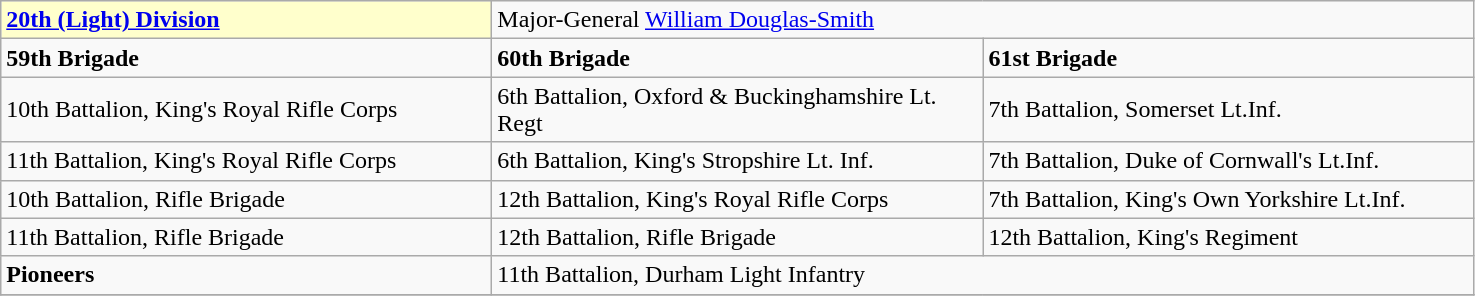<table class="wikitable">
<tr>
<td style="background:#FFFFCC;"><strong><a href='#'>20th (Light) Division</a>  </strong></td>
<td colspan="2">Major-General <a href='#'>William Douglas-Smith</a></td>
</tr>
<tr>
<td width="320pt"><strong>59th Brigade</strong></td>
<td width="320pt"><strong>60th Brigade</strong></td>
<td width="320pt"><strong>61st Brigade</strong></td>
</tr>
<tr>
<td>10th Battalion, King's Royal Rifle Corps</td>
<td>6th Battalion, Oxford & Buckinghamshire Lt. Regt</td>
<td>7th Battalion, Somerset Lt.Inf.</td>
</tr>
<tr>
<td>11th Battalion, King's Royal Rifle Corps</td>
<td>6th Battalion, King's Stropshire Lt. Inf.</td>
<td>7th Battalion, Duke of Cornwall's Lt.Inf.</td>
</tr>
<tr>
<td>10th Battalion, Rifle Brigade</td>
<td>12th Battalion, King's Royal Rifle Corps</td>
<td>7th Battalion, King's Own Yorkshire Lt.Inf.</td>
</tr>
<tr>
<td>11th Battalion, Rifle Brigade</td>
<td>12th Battalion, Rifle Brigade</td>
<td>12th Battalion, King's Regiment</td>
</tr>
<tr>
<td><strong>Pioneers</strong></td>
<td colspan="2">11th Battalion, Durham Light Infantry</td>
</tr>
<tr>
</tr>
</table>
